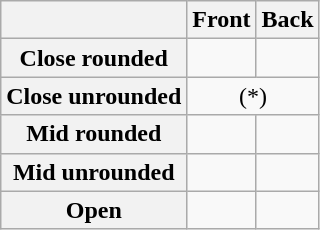<table class="wikitable" style="text-align: center">
<tr>
<th></th>
<th>Front</th>
<th>Back</th>
</tr>
<tr>
<th>Close rounded</th>
<td></td>
<td></td>
</tr>
<tr>
<th>Close unrounded</th>
<td colspan="2"> (*)</td>
</tr>
<tr>
<th>Mid rounded</th>
<td></td>
<td></td>
</tr>
<tr>
<th>Mid unrounded</th>
<td></td>
<td></td>
</tr>
<tr>
<th>Open</th>
<td></td>
<td></td>
</tr>
</table>
